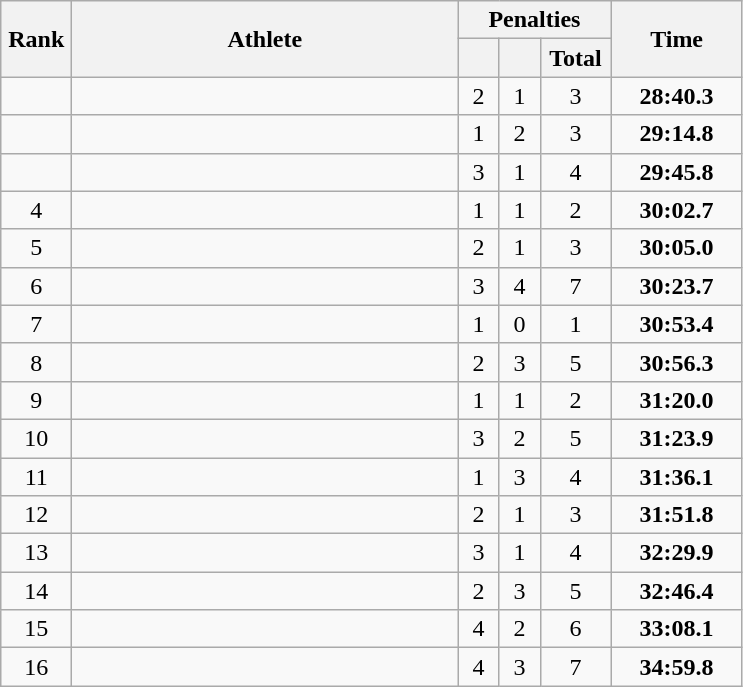<table class=wikitable style="text-align:center">
<tr>
<th rowspan=2 width=40>Rank</th>
<th rowspan=2 width=250>Athlete</th>
<th colspan=3>Penalties</th>
<th rowspan=2 width=80>Time</th>
</tr>
<tr>
<th width=20></th>
<th width=20></th>
<th width=40>Total</th>
</tr>
<tr>
<td></td>
<td align=left></td>
<td>2</td>
<td>1</td>
<td>3</td>
<td><strong>28:40.3</strong></td>
</tr>
<tr>
<td></td>
<td align=left></td>
<td>1</td>
<td>2</td>
<td>3</td>
<td><strong>29:14.8</strong></td>
</tr>
<tr>
<td></td>
<td align=left></td>
<td>3</td>
<td>1</td>
<td>4</td>
<td><strong>29:45.8</strong></td>
</tr>
<tr>
<td>4</td>
<td align=left></td>
<td>1</td>
<td>1</td>
<td>2</td>
<td><strong>30:02.7</strong></td>
</tr>
<tr>
<td>5</td>
<td align=left></td>
<td>2</td>
<td>1</td>
<td>3</td>
<td><strong>30:05.0</strong></td>
</tr>
<tr>
<td>6</td>
<td align=left></td>
<td>3</td>
<td>4</td>
<td>7</td>
<td><strong>30:23.7</strong></td>
</tr>
<tr>
<td>7</td>
<td align=left></td>
<td>1</td>
<td>0</td>
<td>1</td>
<td><strong>30:53.4</strong></td>
</tr>
<tr>
<td>8</td>
<td align=left></td>
<td>2</td>
<td>3</td>
<td>5</td>
<td><strong>30:56.3</strong></td>
</tr>
<tr>
<td>9</td>
<td align=left></td>
<td>1</td>
<td>1</td>
<td>2</td>
<td><strong>31:20.0</strong></td>
</tr>
<tr>
<td>10</td>
<td align=left></td>
<td>3</td>
<td>2</td>
<td>5</td>
<td><strong>31:23.9</strong></td>
</tr>
<tr>
<td>11</td>
<td align=left></td>
<td>1</td>
<td>3</td>
<td>4</td>
<td><strong>31:36.1</strong></td>
</tr>
<tr>
<td>12</td>
<td align=left></td>
<td>2</td>
<td>1</td>
<td>3</td>
<td><strong>31:51.8</strong></td>
</tr>
<tr>
<td>13</td>
<td align=left></td>
<td>3</td>
<td>1</td>
<td>4</td>
<td><strong>32:29.9</strong></td>
</tr>
<tr>
<td>14</td>
<td align=left></td>
<td>2</td>
<td>3</td>
<td>5</td>
<td><strong>32:46.4</strong></td>
</tr>
<tr>
<td>15</td>
<td align=left></td>
<td>4</td>
<td>2</td>
<td>6</td>
<td><strong>33:08.1</strong></td>
</tr>
<tr>
<td>16</td>
<td align=left></td>
<td>4</td>
<td>3</td>
<td>7</td>
<td><strong>34:59.8</strong></td>
</tr>
</table>
